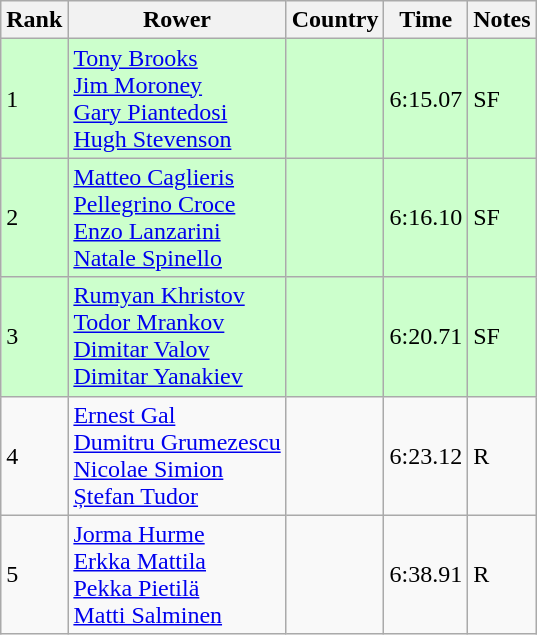<table class="wikitable">
<tr>
<th>Rank</th>
<th>Rower</th>
<th>Country</th>
<th>Time</th>
<th>Notes</th>
</tr>
<tr bgcolor=ccffcc>
<td>1</td>
<td><a href='#'>Tony Brooks</a><br><a href='#'>Jim Moroney</a><br><a href='#'>Gary Piantedosi</a><br><a href='#'>Hugh Stevenson</a></td>
<td></td>
<td>6:15.07</td>
<td>SF</td>
</tr>
<tr bgcolor=ccffcc>
<td>2</td>
<td><a href='#'>Matteo Caglieris</a><br> <a href='#'>Pellegrino Croce</a><br> <a href='#'>Enzo Lanzarini</a><br><a href='#'>Natale Spinello</a></td>
<td></td>
<td>6:16.10</td>
<td>SF</td>
</tr>
<tr bgcolor=ccffcc>
<td>3</td>
<td><a href='#'>Rumyan Khristov</a><br> <a href='#'>Todor Mrankov</a><br><a href='#'>Dimitar Valov</a><br> <a href='#'>Dimitar Yanakiev</a></td>
<td></td>
<td>6:20.71</td>
<td>SF</td>
</tr>
<tr>
<td>4</td>
<td><a href='#'>Ernest Gal</a><br><a href='#'>Dumitru Grumezescu</a><br><a href='#'>Nicolae Simion</a><br><a href='#'>Ștefan Tudor</a></td>
<td></td>
<td>6:23.12</td>
<td>R</td>
</tr>
<tr>
<td>5</td>
<td><a href='#'>Jorma Hurme</a><br> <a href='#'>Erkka Mattila</a><br> <a href='#'>Pekka Pietilä</a><br> <a href='#'>Matti Salminen</a></td>
<td></td>
<td>6:38.91</td>
<td>R</td>
</tr>
</table>
